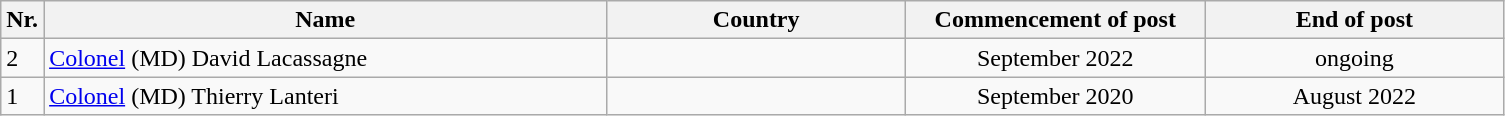<table class="wikitable sortable">
<tr>
<th>Nr.</th>
<th style="width:23em">Name</th>
<th style="width:12em">Country</th>
<th style="width:12em">Commencement of post</th>
<th style="width:12em">End of post</th>
</tr>
<tr>
<td>2</td>
<td><a href='#'>Colonel</a> (MD) David Lacassagne</td>
<td align="center"></td>
<td align="center">September 2022</td>
<td align="center">ongoing</td>
</tr>
<tr>
<td>1</td>
<td><a href='#'>Colonel</a> (MD) Thierry Lanteri</td>
<td align="center"></td>
<td align="center">September 2020</td>
<td align="center">August 2022</td>
</tr>
</table>
